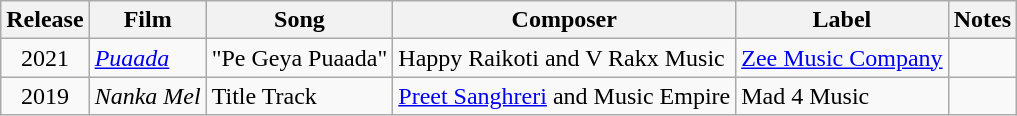<table class="wikitable sortable">
<tr>
<th>Release</th>
<th>Film</th>
<th>Song</th>
<th>Composer</th>
<th>Label</th>
<th>Notes</th>
</tr>
<tr>
<td style align="center";>2021</td>
<td><em><a href='#'>Puaada</a></em></td>
<td>"Pe Geya Puaada"</td>
<td>Happy Raikoti and V Rakx Music</td>
<td><a href='#'>Zee Music Company</a></td>
<td></td>
</tr>
<tr>
<td style align="center";>2019</td>
<td><em>Nanka Mel</em></td>
<td>Title Track</td>
<td><a href='#'>Preet Sanghreri</a> and Music Empire</td>
<td>Mad 4 Music</td>
<td></td>
</tr>
</table>
